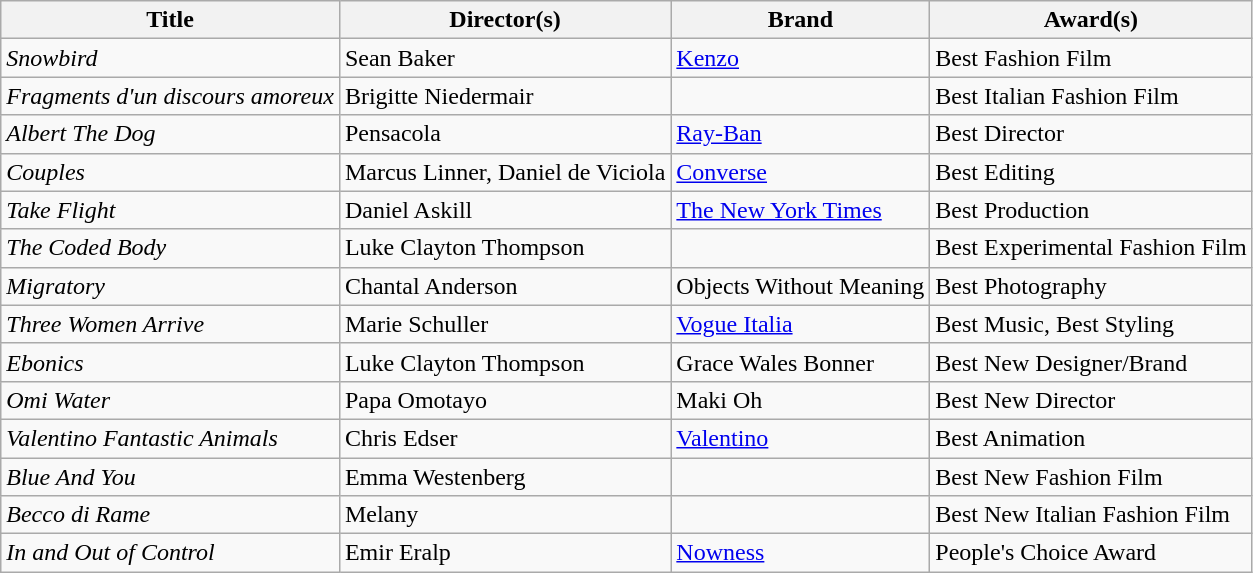<table class="wikitable">
<tr>
<th>Title</th>
<th>Director(s)</th>
<th>Brand</th>
<th>Award(s)</th>
</tr>
<tr>
<td><em>Snowbird</em></td>
<td>Sean Baker</td>
<td><a href='#'>Kenzo</a></td>
<td>Best Fashion Film</td>
</tr>
<tr>
<td><em>Fragments d'un discours amoreux</em></td>
<td>Brigitte Niedermair</td>
<td></td>
<td>Best Italian Fashion Film</td>
</tr>
<tr>
<td><em>Albert The Dog</em></td>
<td>Pensacola</td>
<td><a href='#'>Ray-Ban</a></td>
<td>Best Director</td>
</tr>
<tr>
<td><em>Couples</em></td>
<td>Marcus Linner, Daniel de Viciola</td>
<td><a href='#'>Converse</a></td>
<td>Best Editing</td>
</tr>
<tr>
<td><em>Take Flight</em></td>
<td>Daniel Askill</td>
<td><a href='#'>The New York Times</a></td>
<td>Best Production</td>
</tr>
<tr>
<td><em>The Coded Body</em></td>
<td>Luke Clayton Thompson</td>
<td></td>
<td>Best Experimental Fashion Film</td>
</tr>
<tr>
<td><em>Migratory</em></td>
<td>Chantal Anderson</td>
<td>Objects Without Meaning</td>
<td>Best Photography</td>
</tr>
<tr>
<td><em>Three Women Arrive</em></td>
<td>Marie Schuller</td>
<td><a href='#'>Vogue Italia</a></td>
<td>Best Music, Best Styling</td>
</tr>
<tr>
<td><em>Ebonics</em></td>
<td>Luke Clayton Thompson</td>
<td>Grace Wales Bonner</td>
<td>Best New Designer/Brand</td>
</tr>
<tr>
<td><em>Omi Water</em></td>
<td>Papa Omotayo</td>
<td>Maki Oh</td>
<td>Best New Director</td>
</tr>
<tr>
<td><em>Valentino Fantastic Animals</em></td>
<td>Chris Edser</td>
<td><a href='#'>Valentino</a></td>
<td>Best Animation</td>
</tr>
<tr>
<td><em>Blue And You</em></td>
<td>Emma Westenberg</td>
<td></td>
<td>Best New Fashion Film</td>
</tr>
<tr>
<td><em>Becco di Rame</em></td>
<td>Melany</td>
<td></td>
<td>Best New Italian Fashion Film</td>
</tr>
<tr>
<td><em>In and Out of Control</em></td>
<td>Emir Eralp</td>
<td><a href='#'>Nowness</a></td>
<td>People's Choice Award</td>
</tr>
</table>
